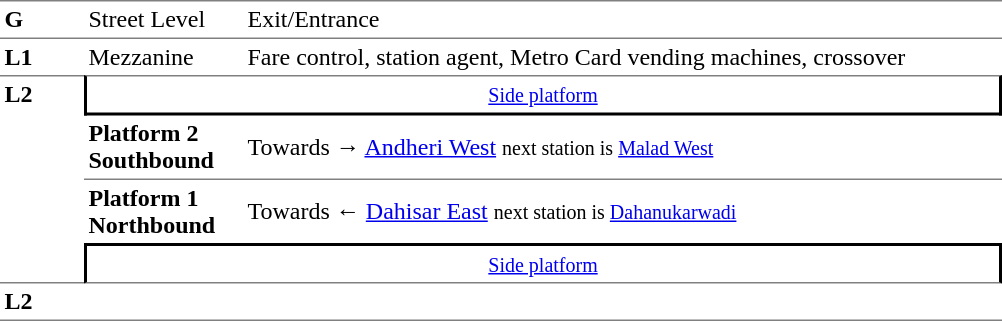<table cellspacing="0" cellpadding="3" border="0">
<tr>
<td style="border-bottom:solid 1px gray;border-top:solid 1px gray;" width="50" valign="top"><strong>G</strong></td>
<td style="border-top:solid 1px gray;border-bottom:solid 1px gray;" width="100" valign="top">Street Level</td>
<td style="border-top:solid 1px gray;border-bottom:solid 1px gray;" width="500" valign="top">Exit/Entrance</td>
</tr>
<tr>
<td valign="top"><strong>L1</strong></td>
<td valign="top">Mezzanine</td>
<td valign="top">Fare control, station agent, Metro Card vending machines, crossover</td>
</tr>
<tr>
<td rowspan="4" style="border-top:solid 1px gray;border-bottom:solid 1px gray;" width="50" valign="top"><strong>L2</strong></td>
<td colspan="2" style="border-top:solid 1px gray;border-right:solid 2px black;border-left:solid 2px black;border-bottom:solid 2px black;text-align:center;"><small><a href='#'>Side platform</a></small></td>
</tr>
<tr>
<td style="border-bottom:solid 1px gray;" width="100"><span><strong>Platform 2</strong><br><strong>Southbound</strong></span></td>
<td style="border-bottom:solid 1px gray;" width="500">Towards → <a href='#'>Andheri West</a> <small>next station is <a href='#'>Malad West</a></small></td>
</tr>
<tr>
<td><span><strong>Platform 1</strong><br><strong>Northbound</strong></span></td>
<td>Towards ← <a href='#'>Dahisar East</a> <small>next station is <a href='#'>Dahanukarwadi</a></small></td>
</tr>
<tr>
<td colspan="2" style="border-top:solid 2px black;border-right:solid 2px black;border-left:solid 2px black;border-bottom:solid 1px gray;" align="center"><small><a href='#'>Side platform</a></small></td>
</tr>
<tr>
<td rowspan="2" style="border-bottom:solid 1px gray;" width="50" valign="top"><strong>L2</strong></td>
<td style="border-bottom:solid 1px gray;" width="100"></td>
<td style="border-bottom:solid 1px gray;" width="500"></td>
</tr>
<tr>
</tr>
</table>
